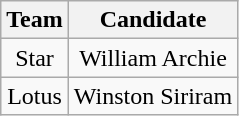<table class="wikitable" style="text-align:center">
<tr>
<th>Team</th>
<th>Candidate</th>
</tr>
<tr>
<td>Star</td>
<td>William Archie</td>
</tr>
<tr>
<td>Lotus</td>
<td>Winston Siriram</td>
</tr>
</table>
